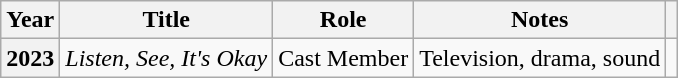<table class="wikitable sortable plainrowheaders">
<tr>
<th scope="col">Year</th>
<th scope="col">Title</th>
<th scope="col">Role</th>
<th scope="col" class="unsortable">Notes</th>
<th scope="col" class="unsortable"></th>
</tr>
<tr>
<th scope="row">2023</th>
<td><em>Listen, See, It's Okay</em></td>
<td>Cast Member</td>
<td>Television, drama, sound</td>
<td></td>
</tr>
</table>
